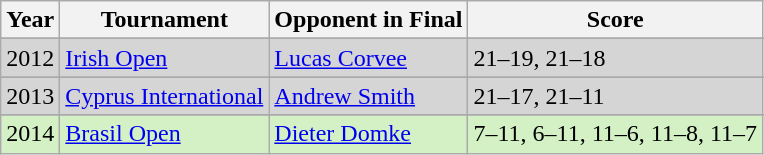<table class="sortable wikitable">
<tr>
<th><strong>Year</strong></th>
<th><strong>Tournament</strong></th>
<th><strong>Opponent in Final</strong></th>
<th><strong>Score</strong></th>
</tr>
<tr>
</tr>
<tr style="background:#D5D5D5">
<td>2012</td>
<td><a href='#'>Irish Open</a></td>
<td> <a href='#'>Lucas Corvee</a></td>
<td>21–19, 21–18</td>
</tr>
<tr>
</tr>
<tr style="background:#D5D5D5">
<td>2013</td>
<td><a href='#'>Cyprus International</a></td>
<td> <a href='#'>Andrew Smith</a></td>
<td>21–17, 21–11</td>
</tr>
<tr>
</tr>
<tr style="background:#D4F1C5">
<td>2014</td>
<td><a href='#'>Brasil Open</a></td>
<td> <a href='#'>Dieter Domke</a></td>
<td>7–11, 6–11, 11–6, 11–8, 11–7</td>
</tr>
</table>
